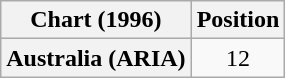<table class="wikitable plainrowheaders" style="text-align:center">
<tr>
<th>Chart (1996)</th>
<th>Position</th>
</tr>
<tr>
<th scope="row">Australia (ARIA)</th>
<td>12</td>
</tr>
</table>
